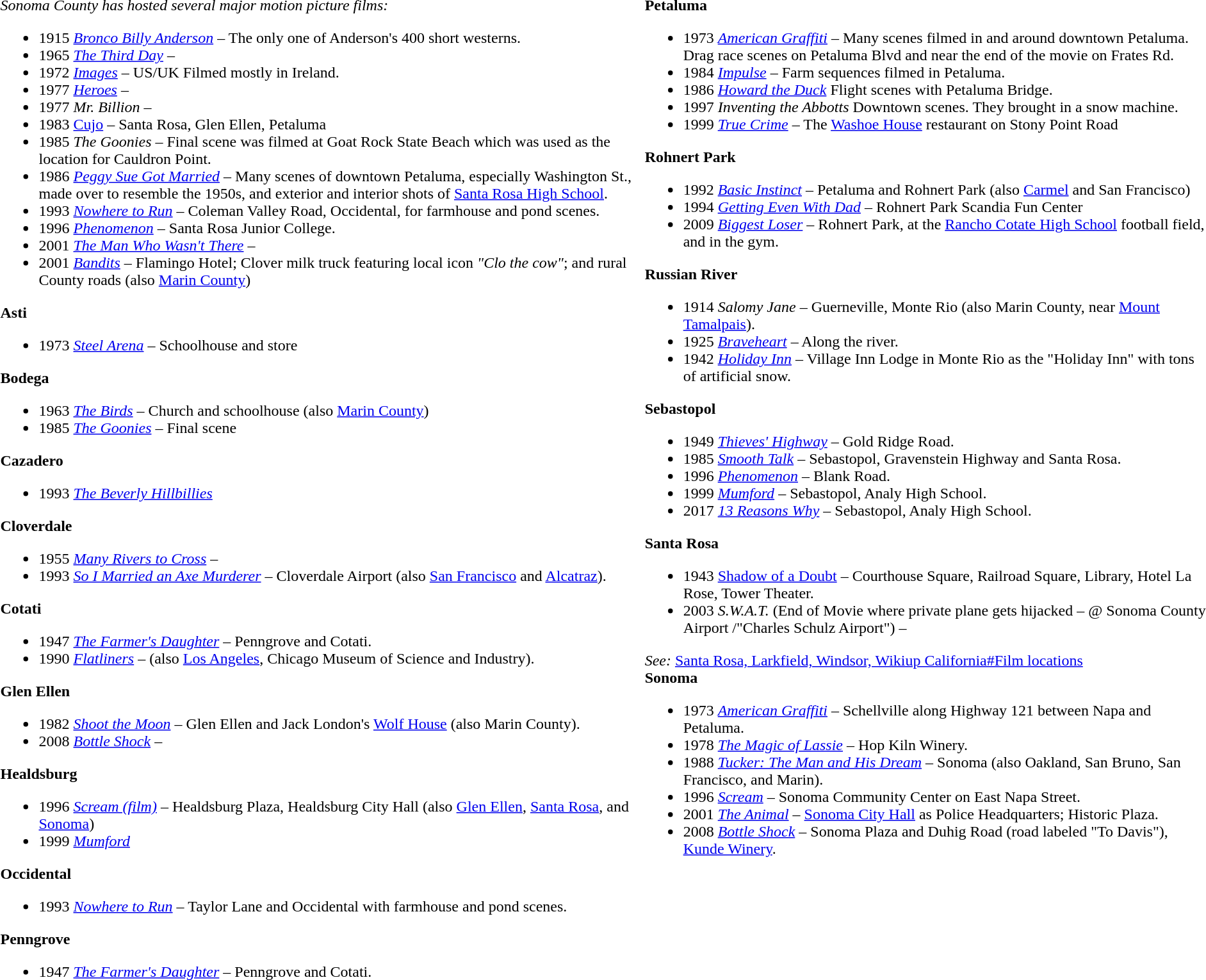<table>
<tr>
<td valign="top"><br><em>Sonoma County has hosted several major motion picture films:</em><ul><li>1915 <em><a href='#'>Bronco Billy Anderson</a></em> – The only one of Anderson's 400 short westerns.</li><li>1965 <em><a href='#'>The Third Day</a></em> –</li><li>1972 <em><a href='#'>Images</a></em> – US/UK Filmed mostly in Ireland.</li><li>1977 <em><a href='#'>Heroes</a></em> –</li><li>1977 <em>Mr. Billion</em> –</li><li>1983 <a href='#'>Cujo</a> – Santa Rosa, Glen Ellen, Petaluma</li><li>1985 <em>The Goonies</em> – Final scene was filmed at Goat Rock State Beach which was used as the location for Cauldron Point.</li><li>1986 <em><a href='#'>Peggy Sue Got Married</a></em> – Many scenes of downtown Petaluma, especially Washington St., made over to resemble the 1950s, and exterior and interior shots of <a href='#'>Santa Rosa High School</a>.</li><li>1993 <em><a href='#'>Nowhere to Run</a></em> – Coleman Valley Road, Occidental, for farmhouse and pond scenes.</li><li>1996 <em><a href='#'>Phenomenon</a></em> – Santa Rosa Junior College.</li><li>2001 <em><a href='#'>The Man Who Wasn't There</a></em> –</li><li>2001 <em><a href='#'>Bandits</a></em> – Flamingo Hotel; Clover milk truck featuring local icon <em>"Clo the cow"</em>; and rural County roads (also <a href='#'>Marin County</a>)</li></ul><strong>Asti</strong><ul><li>1973 <em><a href='#'>Steel Arena</a></em> – Schoolhouse and store</li></ul><strong>Bodega</strong><ul><li>1963 <em><a href='#'>The Birds</a></em> – Church and schoolhouse (also <a href='#'>Marin County</a>)</li><li>1985 <em><a href='#'>The Goonies</a></em> – Final scene</li></ul><strong>Cazadero</strong><ul><li>1993 <em><a href='#'>The Beverly Hillbillies</a></em></li></ul><strong>Cloverdale</strong><ul><li>1955 <em><a href='#'>Many Rivers to Cross</a></em> –</li><li>1993 <em><a href='#'>So I Married an Axe Murderer</a></em> – Cloverdale Airport (also <a href='#'>San Francisco</a> and <a href='#'>Alcatraz</a>).</li></ul><strong>Cotati</strong><ul><li>1947 <em><a href='#'>The Farmer's Daughter</a></em> – Penngrove and Cotati.</li><li>1990 <em><a href='#'>Flatliners</a></em> – (also <a href='#'>Los Angeles</a>, Chicago Museum of Science and Industry).</li></ul><strong>Glen Ellen</strong><ul><li>1982 <em><a href='#'>Shoot the Moon</a></em> – Glen Ellen and Jack London's <a href='#'>Wolf House</a> (also Marin County).</li><li>2008 <em><a href='#'>Bottle Shock</a></em> –</li></ul><strong>Healdsburg</strong><ul><li>1996 <em><a href='#'>Scream (film)</a></em> – Healdsburg Plaza, Healdsburg City Hall (also <a href='#'>Glen Ellen</a>, <a href='#'>Santa Rosa</a>, and <a href='#'>Sonoma</a>)</li><li>1999 <em><a href='#'>Mumford</a></em></li></ul><strong>Occidental</strong><ul><li>1993 <em><a href='#'>Nowhere to Run</a></em> – Taylor Lane and Occidental with farmhouse and pond scenes.</li></ul><strong>Penngrove</strong><ul><li>1947 <em><a href='#'>The Farmer's Daughter</a></em> – Penngrove and Cotati.</li></ul></td>
<td valign="top"><br><strong>Petaluma</strong>
<ul><li>1973 <em><a href='#'>American Graffiti</a></em> – Many scenes filmed in and around downtown Petaluma. Drag race scenes on Petaluma Blvd and near the end of the movie on Frates Rd.</li><li>1984 <em><a href='#'>Impulse</a></em> – Farm sequences filmed in Petaluma.</li><li>1986 <em><a href='#'>Howard the Duck</a></em> Flight scenes with Petaluma Bridge.</li><li>1997 <em>Inventing the Abbotts</em> Downtown scenes. They brought in a snow machine.</li><li>1999 <em><a href='#'>True Crime</a></em> – The <a href='#'>Washoe House</a> restaurant on Stony Point Road</li></ul><strong>Rohnert Park</strong><ul><li>1992 <em><a href='#'>Basic Instinct</a></em> – Petaluma and Rohnert Park (also <a href='#'>Carmel</a> and San Francisco)</li><li>1994 <em><a href='#'>Getting Even With Dad</a></em> – Rohnert Park Scandia Fun Center</li><li>2009 <em><a href='#'>Biggest Loser</a></em> – Rohnert Park, at the <a href='#'>Rancho Cotate High School</a> football field, and in the gym.</li></ul><strong>Russian River</strong><ul><li>1914 <em>Salomy Jane</em> – Guerneville, Monte Rio (also Marin County, near <a href='#'>Mount Tamalpais</a>).</li><li>1925 <em><a href='#'>Braveheart</a></em> – Along the river.</li><li>1942 <em><a href='#'>Holiday Inn</a></em> – Village Inn Lodge in Monte Rio as the "Holiday Inn" with tons of artificial snow.</li></ul><strong>Sebastopol</strong><ul><li>1949 <em><a href='#'>Thieves' Highway</a></em> – Gold Ridge Road.</li><li>1985 <em><a href='#'>Smooth Talk</a></em> – Sebastopol, Gravenstein Highway and Santa Rosa.</li><li>1996 <em><a href='#'>Phenomenon</a></em> – Blank Road.</li><li>1999 <em><a href='#'>Mumford</a></em> – Sebastopol, Analy High School.</li><li>2017 <em><a href='#'>13 Reasons Why</a></em> – Sebastopol, Analy High School.</li></ul><strong>Santa Rosa</strong><ul><li>1943 <a href='#'>Shadow of a Doubt</a> – Courthouse Square, Railroad Square, Library, Hotel La Rose, Tower Theater.</li><li>2003 <em>S.W.A.T.</em> (End of Movie where private plane gets hijacked – @ Sonoma County Airport /"Charles Schulz Airport") –</li></ul><em>See: </em><a href='#'>Santa Rosa, Larkfield, Windsor, Wikiup California#Film locations</a><br><strong>Sonoma</strong><ul><li>1973 <em><a href='#'>American Graffiti</a></em> – Schellville along Highway 121 between Napa and Petaluma.</li><li>1978 <em><a href='#'>The Magic of Lassie</a></em> – Hop Kiln Winery.</li><li>1988 <em><a href='#'>Tucker: The Man and His Dream</a></em> – Sonoma (also Oakland, San Bruno, San Francisco, and Marin).</li><li>1996 <em><a href='#'>Scream</a></em> – Sonoma Community Center on East Napa Street.</li><li>2001 <em><a href='#'>The Animal</a></em> – <a href='#'>Sonoma City Hall</a> as Police Headquarters; Historic Plaza.</li><li>2008 <em><a href='#'>Bottle Shock</a></em> – Sonoma Plaza and Duhig Road (road labeled "To Davis"), <a href='#'>Kunde Winery</a>.</li></ul></td>
</tr>
</table>
